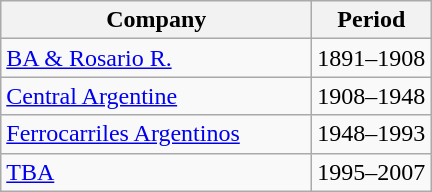<table class= wikitable>
<tr>
<th width=200px>Company</th>
<th>Period</th>
</tr>
<tr>
<td> <a href='#'>BA & Rosario R.</a></td>
<td>1891–1908</td>
</tr>
<tr>
<td> <a href='#'>Central Argentine</a></td>
<td>1908–1948</td>
</tr>
<tr>
<td> <a href='#'>Ferrocarriles Argentinos</a></td>
<td>1948–1993</td>
</tr>
<tr>
<td> <a href='#'>TBA</a></td>
<td>1995–2007</td>
</tr>
</table>
